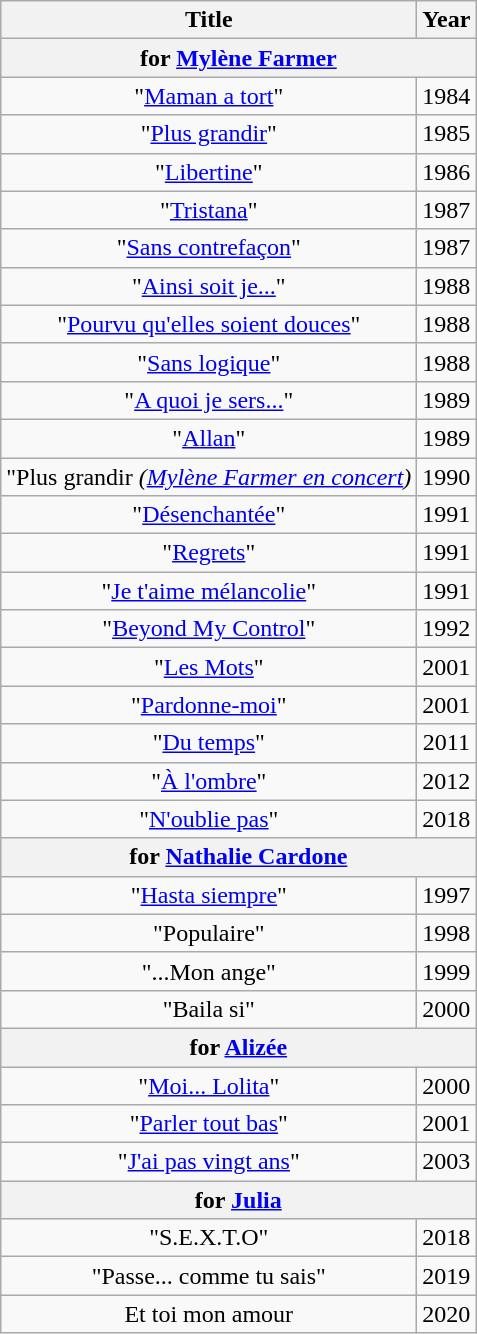<table class="wikitable plain-row-headers" style="text-align:center">
<tr>
<th>Title</th>
<th>Year</th>
</tr>
<tr>
<th scope="col" colspan="4">for <a href='#'>Mylène Farmer</a></th>
</tr>
<tr>
<td>"<a href='#'>Maman a tort</a>"</td>
<td>1984</td>
</tr>
<tr>
<td>"<a href='#'>Plus grandir</a>"</td>
<td>1985</td>
</tr>
<tr>
<td>"<a href='#'>Libertine</a>"</td>
<td>1986</td>
</tr>
<tr>
<td>"<a href='#'>Tristana</a>"</td>
<td>1987</td>
</tr>
<tr>
<td>"<a href='#'>Sans contrefaçon</a>"</td>
<td>1987</td>
</tr>
<tr>
<td>"<a href='#'>Ainsi soit je...</a>"</td>
<td>1988</td>
</tr>
<tr>
<td>"<a href='#'>Pourvu qu'elles soient douces</a>"</td>
<td>1988</td>
</tr>
<tr>
<td>"<a href='#'>Sans logique</a>"</td>
<td>1988</td>
</tr>
<tr>
<td>"<a href='#'>A quoi je sers...</a>"</td>
<td>1989</td>
</tr>
<tr>
<td>"<a href='#'>Allan</a>"</td>
<td>1989</td>
</tr>
<tr>
<td>"Plus grandir <em>(<a href='#'>Mylène Farmer en concert</a>)</em></td>
<td>1990</td>
</tr>
<tr>
<td>"<a href='#'>Désenchantée</a>"</td>
<td>1991</td>
</tr>
<tr>
<td>"<a href='#'>Regrets</a>"</td>
<td>1991</td>
</tr>
<tr>
<td>"<a href='#'>Je t'aime mélancolie</a>"</td>
<td>1991</td>
</tr>
<tr>
<td>"<a href='#'>Beyond My Control</a>"</td>
<td>1992</td>
</tr>
<tr>
<td>"<a href='#'>Les Mots</a>"</td>
<td>2001</td>
</tr>
<tr>
<td>"<a href='#'>Pardonne-moi</a>"</td>
<td>2001</td>
</tr>
<tr>
<td>"<a href='#'>Du temps</a>"</td>
<td>2011</td>
</tr>
<tr>
<td>"<a href='#'>À l'ombre</a>"</td>
<td>2012</td>
</tr>
<tr>
<td>"<a href='#'>N'oublie pas</a>"</td>
<td>2018</td>
</tr>
<tr>
<th scope="col" colspan="4">for <a href='#'>Nathalie Cardone</a></th>
</tr>
<tr>
<td>"<a href='#'>Hasta siempre</a>"</td>
<td>1997</td>
</tr>
<tr>
<td>"Populaire"</td>
<td>1998</td>
</tr>
<tr>
<td>"...Mon ange"</td>
<td>1999</td>
</tr>
<tr>
<td>"Baila si"</td>
<td>2000</td>
</tr>
<tr>
<th scope="col" colspan="4">for <a href='#'>Alizée</a></th>
</tr>
<tr>
<td>"<a href='#'>Moi... Lolita</a>"</td>
<td>2000</td>
</tr>
<tr>
<td>"<a href='#'>Parler tout bas</a>"</td>
<td>2001</td>
</tr>
<tr>
<td>"<a href='#'>J'ai pas vingt ans</a>"</td>
<td>2003</td>
</tr>
<tr>
<th scope="col" colspan="4">for <a href='#'>Julia</a></th>
</tr>
<tr>
<td>"S.E.X.T.O"</td>
<td>2018</td>
</tr>
<tr>
<td>"Passe... comme tu sais"</td>
<td>2019</td>
</tr>
<tr>
<td>Et toi mon amour</td>
<td>2020</td>
</tr>
</table>
